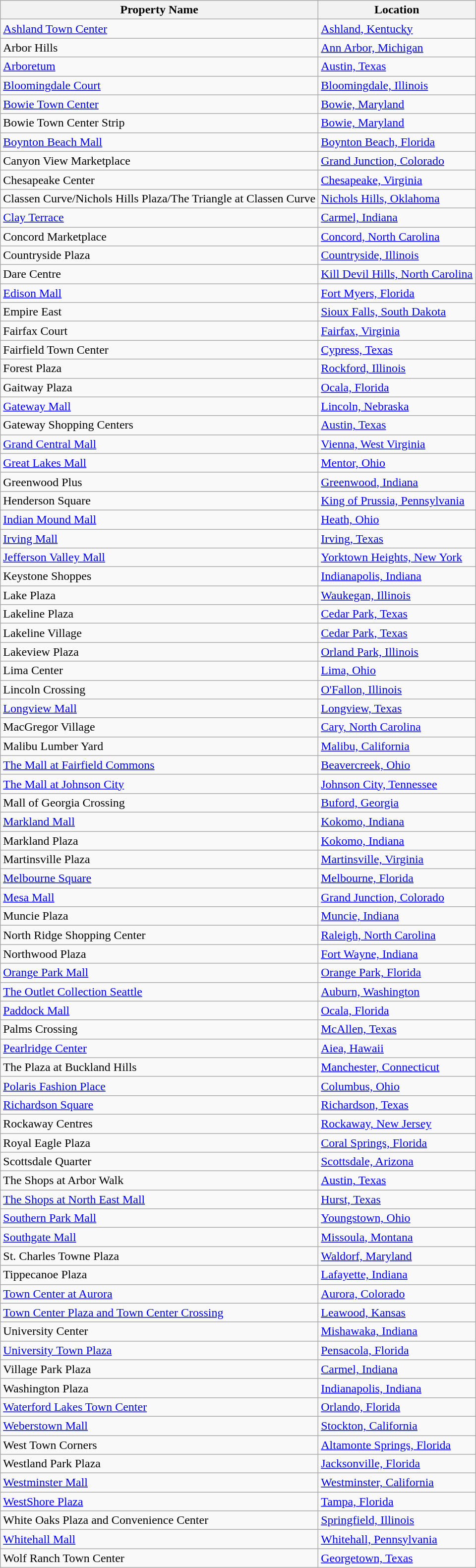<table class="wikitable sortable">
<tr>
<th scope="col">Property Name</th>
<th scope="col">Location</th>
</tr>
<tr>
<td><a href='#'>Ashland Town Center</a></td>
<td><a href='#'>Ashland, Kentucky</a></td>
</tr>
<tr>
<td>Arbor Hills</td>
<td><a href='#'>Ann Arbor, Michigan</a></td>
</tr>
<tr>
<td><a href='#'>Arboretum</a></td>
<td><a href='#'>Austin, Texas</a></td>
</tr>
<tr>
<td><a href='#'>Bloomingdale Court</a></td>
<td><a href='#'>Bloomingdale, Illinois</a></td>
</tr>
<tr>
<td><a href='#'>Bowie Town Center</a></td>
<td><a href='#'>Bowie, Maryland</a></td>
</tr>
<tr>
<td>Bowie Town Center Strip</td>
<td><a href='#'>Bowie, Maryland</a></td>
</tr>
<tr>
<td><a href='#'>Boynton Beach Mall</a></td>
<td><a href='#'>Boynton Beach, Florida</a></td>
</tr>
<tr>
<td>Canyon View Marketplace</td>
<td><a href='#'>Grand Junction, Colorado</a></td>
</tr>
<tr>
<td>Chesapeake Center</td>
<td><a href='#'>Chesapeake, Virginia</a></td>
</tr>
<tr>
<td>Classen Curve/Nichols Hills Plaza/The Triangle at Classen Curve</td>
<td><a href='#'>Nichols Hills, Oklahoma</a></td>
</tr>
<tr>
<td><a href='#'>Clay Terrace</a></td>
<td><a href='#'>Carmel, Indiana</a></td>
</tr>
<tr>
<td>Concord Marketplace</td>
<td><a href='#'>Concord, North Carolina</a></td>
</tr>
<tr>
<td>Countryside Plaza</td>
<td><a href='#'>Countryside, Illinois</a></td>
</tr>
<tr>
<td>Dare Centre</td>
<td><a href='#'>Kill Devil Hills, North Carolina</a></td>
</tr>
<tr>
<td><a href='#'>Edison Mall</a></td>
<td><a href='#'>Fort Myers, Florida</a></td>
</tr>
<tr>
<td>Empire East</td>
<td><a href='#'>Sioux Falls, South Dakota</a></td>
</tr>
<tr>
<td>Fairfax Court</td>
<td><a href='#'>Fairfax, Virginia</a></td>
</tr>
<tr>
<td>Fairfield Town Center</td>
<td><a href='#'>Cypress, Texas</a></td>
</tr>
<tr>
<td>Forest Plaza</td>
<td><a href='#'>Rockford, Illinois</a></td>
</tr>
<tr>
<td>Gaitway Plaza</td>
<td><a href='#'>Ocala, Florida</a></td>
</tr>
<tr>
<td><a href='#'>Gateway Mall</a></td>
<td><a href='#'>Lincoln, Nebraska</a></td>
</tr>
<tr>
<td>Gateway Shopping Centers</td>
<td><a href='#'>Austin, Texas</a></td>
</tr>
<tr>
<td><a href='#'>Grand Central Mall</a></td>
<td><a href='#'>Vienna, West Virginia</a></td>
</tr>
<tr>
<td><a href='#'>Great Lakes Mall</a></td>
<td><a href='#'>Mentor, Ohio</a></td>
</tr>
<tr>
<td>Greenwood Plus</td>
<td><a href='#'>Greenwood, Indiana</a></td>
</tr>
<tr>
<td>Henderson Square</td>
<td><a href='#'>King of Prussia, Pennsylvania</a></td>
</tr>
<tr>
<td><a href='#'>Indian Mound Mall</a></td>
<td><a href='#'>Heath, Ohio</a></td>
</tr>
<tr>
<td><a href='#'>Irving Mall</a></td>
<td><a href='#'>Irving, Texas</a></td>
</tr>
<tr>
<td><a href='#'>Jefferson Valley Mall</a></td>
<td><a href='#'>Yorktown Heights, New York</a></td>
</tr>
<tr>
<td>Keystone Shoppes</td>
<td><a href='#'>Indianapolis, Indiana</a></td>
</tr>
<tr>
<td>Lake Plaza</td>
<td><a href='#'>Waukegan, Illinois</a></td>
</tr>
<tr>
<td>Lakeline Plaza</td>
<td><a href='#'>Cedar Park, Texas</a></td>
</tr>
<tr>
<td>Lakeline Village</td>
<td><a href='#'>Cedar Park, Texas</a></td>
</tr>
<tr>
<td>Lakeview Plaza</td>
<td><a href='#'>Orland Park, Illinois</a></td>
</tr>
<tr>
<td>Lima Center</td>
<td><a href='#'>Lima, Ohio</a></td>
</tr>
<tr>
<td>Lincoln Crossing</td>
<td><a href='#'>O'Fallon, Illinois</a></td>
</tr>
<tr>
<td><a href='#'>Longview Mall</a></td>
<td><a href='#'>Longview, Texas</a></td>
</tr>
<tr>
<td>MacGregor Village</td>
<td><a href='#'>Cary, North Carolina</a></td>
</tr>
<tr>
<td>Malibu Lumber Yard</td>
<td><a href='#'>Malibu, California</a></td>
</tr>
<tr>
<td><a href='#'>The Mall at Fairfield Commons</a></td>
<td><a href='#'>Beavercreek, Ohio</a></td>
</tr>
<tr>
<td><a href='#'>The Mall at Johnson City</a></td>
<td><a href='#'>Johnson City, Tennessee</a></td>
</tr>
<tr>
<td>Mall of Georgia Crossing</td>
<td><a href='#'>Buford, Georgia</a></td>
</tr>
<tr>
<td><a href='#'>Markland Mall</a></td>
<td><a href='#'>Kokomo, Indiana</a></td>
</tr>
<tr>
<td>Markland Plaza</td>
<td><a href='#'>Kokomo, Indiana</a></td>
</tr>
<tr>
<td>Martinsville Plaza</td>
<td><a href='#'>Martinsville, Virginia</a></td>
</tr>
<tr>
<td><a href='#'>Melbourne Square</a></td>
<td><a href='#'>Melbourne, Florida</a></td>
</tr>
<tr>
<td><a href='#'>Mesa Mall</a></td>
<td><a href='#'>Grand Junction, Colorado</a></td>
</tr>
<tr>
<td>Muncie Plaza</td>
<td><a href='#'>Muncie, Indiana</a></td>
</tr>
<tr>
<td>North Ridge Shopping Center</td>
<td><a href='#'>Raleigh, North Carolina</a></td>
</tr>
<tr>
<td>Northwood Plaza</td>
<td><a href='#'>Fort Wayne, Indiana</a></td>
</tr>
<tr>
<td><a href='#'>Orange Park Mall</a></td>
<td><a href='#'>Orange Park, Florida</a></td>
</tr>
<tr>
<td><a href='#'>The Outlet Collection Seattle</a></td>
<td><a href='#'>Auburn, Washington</a></td>
</tr>
<tr>
<td><a href='#'>Paddock Mall</a></td>
<td><a href='#'>Ocala, Florida</a></td>
</tr>
<tr>
<td>Palms Crossing</td>
<td><a href='#'>McAllen, Texas</a></td>
</tr>
<tr>
<td><a href='#'>Pearlridge Center</a></td>
<td><a href='#'>Aiea, Hawaii</a></td>
</tr>
<tr>
<td>The Plaza at Buckland Hills</td>
<td><a href='#'>Manchester, Connecticut</a></td>
</tr>
<tr>
<td><a href='#'>Polaris Fashion Place</a></td>
<td><a href='#'>Columbus, Ohio</a></td>
</tr>
<tr>
<td><a href='#'>Richardson Square</a></td>
<td><a href='#'>Richardson, Texas</a></td>
</tr>
<tr>
<td>Rockaway Centres</td>
<td><a href='#'>Rockaway, New Jersey</a></td>
</tr>
<tr>
<td>Royal Eagle Plaza</td>
<td><a href='#'>Coral Springs, Florida</a></td>
</tr>
<tr>
<td>Scottsdale Quarter</td>
<td><a href='#'>Scottsdale, Arizona</a></td>
</tr>
<tr>
<td>The Shops at Arbor Walk</td>
<td><a href='#'>Austin, Texas</a></td>
</tr>
<tr>
<td><a href='#'>The Shops at North East Mall</a></td>
<td><a href='#'>Hurst, Texas</a></td>
</tr>
<tr>
<td><a href='#'>Southern Park Mall</a></td>
<td><a href='#'>Youngstown, Ohio</a></td>
</tr>
<tr>
<td><a href='#'>Southgate Mall</a></td>
<td><a href='#'>Missoula, Montana</a></td>
</tr>
<tr>
<td>St. Charles Towne Plaza</td>
<td><a href='#'>Waldorf, Maryland</a></td>
</tr>
<tr>
<td>Tippecanoe Plaza</td>
<td><a href='#'>Lafayette, Indiana</a></td>
</tr>
<tr>
<td><a href='#'>Town Center at Aurora</a></td>
<td><a href='#'>Aurora, Colorado</a></td>
</tr>
<tr>
<td><a href='#'>Town Center Plaza and Town Center Crossing</a></td>
<td><a href='#'>Leawood, Kansas</a></td>
</tr>
<tr>
<td>University Center</td>
<td><a href='#'>Mishawaka, Indiana</a></td>
</tr>
<tr>
<td><a href='#'>University Town Plaza</a></td>
<td><a href='#'>Pensacola, Florida</a></td>
</tr>
<tr>
<td>Village Park Plaza</td>
<td><a href='#'>Carmel, Indiana</a></td>
</tr>
<tr>
<td>Washington Plaza</td>
<td><a href='#'>Indianapolis, Indiana</a></td>
</tr>
<tr>
<td><a href='#'>Waterford Lakes Town Center</a></td>
<td><a href='#'>Orlando, Florida</a></td>
</tr>
<tr>
<td><a href='#'>Weberstown Mall</a></td>
<td><a href='#'>Stockton, California</a></td>
</tr>
<tr>
<td>West Town Corners</td>
<td><a href='#'>Altamonte Springs, Florida</a></td>
</tr>
<tr>
<td>Westland Park Plaza</td>
<td><a href='#'>Jacksonville, Florida</a></td>
</tr>
<tr>
<td><a href='#'>Westminster Mall</a></td>
<td><a href='#'>Westminster, California</a></td>
</tr>
<tr>
<td><a href='#'>WestShore Plaza</a></td>
<td><a href='#'>Tampa, Florida</a></td>
</tr>
<tr>
<td>White Oaks Plaza and Convenience Center</td>
<td><a href='#'>Springfield, Illinois</a></td>
</tr>
<tr>
<td><a href='#'>Whitehall Mall</a></td>
<td><a href='#'>Whitehall, Pennsylvania</a></td>
</tr>
<tr>
<td>Wolf Ranch Town Center</td>
<td><a href='#'>Georgetown, Texas</a></td>
</tr>
</table>
